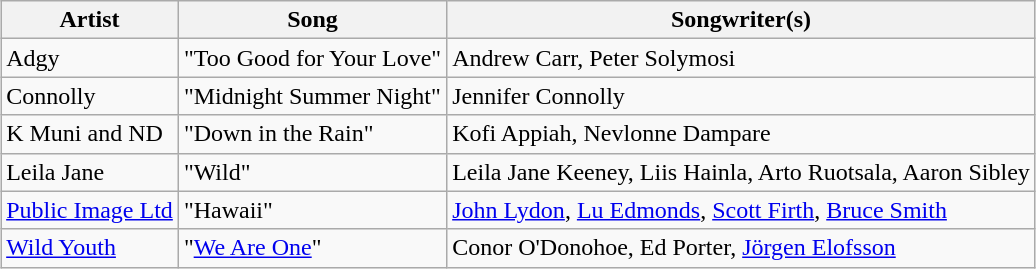<table class="sortable wikitable nowraplinks" style="margin: 1em auto 1em auto;">
<tr>
<th>Artist</th>
<th>Song</th>
<th class="unsortable">Songwriter(s)</th>
</tr>
<tr>
<td>Adgy</td>
<td>"Too Good for Your Love"</td>
<td>Andrew Carr, Peter Solymosi</td>
</tr>
<tr>
<td>Connolly</td>
<td>"Midnight Summer Night"</td>
<td>Jennifer Connolly</td>
</tr>
<tr>
<td>K Muni and ND</td>
<td>"Down in the Rain"</td>
<td>Kofi Appiah, Nevlonne Dampare</td>
</tr>
<tr>
<td>Leila Jane</td>
<td>"Wild"</td>
<td>Leila Jane Keeney, Liis Hainla, Arto Ruotsala, Aaron Sibley</td>
</tr>
<tr>
<td><a href='#'>Public Image Ltd</a></td>
<td>"Hawaii"</td>
<td><a href='#'>John Lydon</a>, <a href='#'>Lu Edmonds</a>, <a href='#'>Scott Firth</a>, <a href='#'>Bruce Smith</a></td>
</tr>
<tr>
<td><a href='#'>Wild Youth</a></td>
<td>"<a href='#'>We Are One</a>"</td>
<td>Conor O'Donohoe, Ed Porter, <a href='#'>Jörgen Elofsson</a></td>
</tr>
</table>
